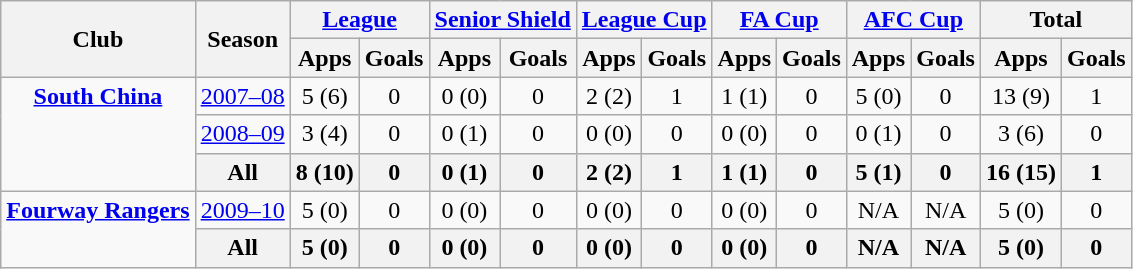<table class="wikitable" style="text-align: center;">
<tr>
<th rowspan="2">Club</th>
<th rowspan="2">Season</th>
<th colspan="2"><a href='#'>League</a></th>
<th colspan="2"><a href='#'>Senior Shield</a></th>
<th colspan="2"><a href='#'>League Cup</a></th>
<th colspan="2"><a href='#'>FA Cup</a></th>
<th colspan="2"><a href='#'>AFC Cup</a></th>
<th colspan="2">Total</th>
</tr>
<tr>
<th>Apps</th>
<th>Goals</th>
<th>Apps</th>
<th>Goals</th>
<th>Apps</th>
<th>Goals</th>
<th>Apps</th>
<th>Goals</th>
<th>Apps</th>
<th>Goals</th>
<th>Apps</th>
<th>Goals</th>
</tr>
<tr>
<td rowspan="3" valign="top"><strong><a href='#'>South China</a></strong></td>
<td><a href='#'>2007–08</a></td>
<td>5 (6)</td>
<td>0</td>
<td>0 (0)</td>
<td>0</td>
<td>2 (2)</td>
<td>1</td>
<td>1 (1)</td>
<td>0</td>
<td>5 (0)</td>
<td>0</td>
<td>13 (9)</td>
<td>1</td>
</tr>
<tr>
<td><a href='#'>2008–09</a></td>
<td>3 (4)</td>
<td>0</td>
<td>0 (1)</td>
<td>0</td>
<td>0 (0)</td>
<td>0</td>
<td>0 (0)</td>
<td>0</td>
<td>0 (1)</td>
<td>0</td>
<td>3 (6)</td>
<td>0</td>
</tr>
<tr>
<th>All</th>
<th>8 (10)</th>
<th>0</th>
<th>0 (1)</th>
<th>0</th>
<th>2 (2)</th>
<th>1</th>
<th>1 (1)</th>
<th>0</th>
<th>5 (1)</th>
<th>0</th>
<th>16 (15)</th>
<th>1</th>
</tr>
<tr>
<td rowspan="2" valign="top"><strong><a href='#'>Fourway Rangers</a></strong></td>
<td><a href='#'>2009–10</a></td>
<td>5 (0)</td>
<td>0</td>
<td>0 (0)</td>
<td>0</td>
<td>0 (0)</td>
<td>0</td>
<td>0 (0)</td>
<td>0</td>
<td>N/A</td>
<td>N/A</td>
<td>5 (0)</td>
<td>0</td>
</tr>
<tr>
<th>All</th>
<th>5 (0)</th>
<th>0</th>
<th>0 (0)</th>
<th>0</th>
<th>0 (0)</th>
<th>0</th>
<th>0 (0)</th>
<th>0</th>
<th>N/A</th>
<th>N/A</th>
<th>5 (0)</th>
<th>0</th>
</tr>
</table>
